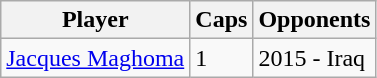<table class="wikitable">
<tr>
<th>Player</th>
<th>Caps</th>
<th>Opponents</th>
</tr>
<tr>
<td><a href='#'>Jacques Maghoma</a></td>
<td>1</td>
<td>2015 - Iraq</td>
</tr>
</table>
